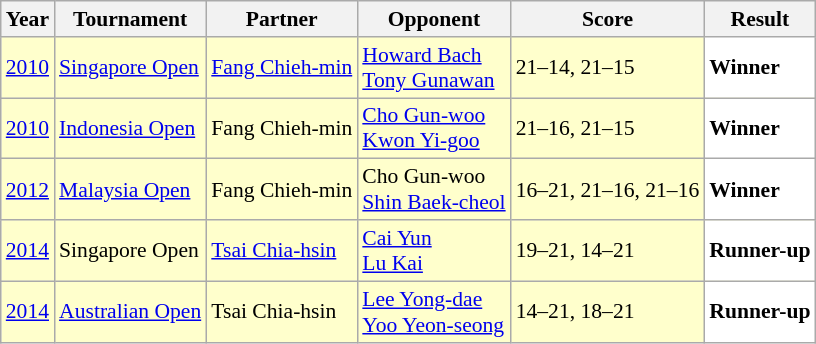<table class="sortable wikitable" style="font-size: 90%;">
<tr>
<th>Year</th>
<th>Tournament</th>
<th>Partner</th>
<th>Opponent</th>
<th>Score</th>
<th>Result</th>
</tr>
<tr style="background:#FFFFCC">
<td align="center"><a href='#'>2010</a></td>
<td align="left"><a href='#'>Singapore Open</a></td>
<td align="left"> <a href='#'>Fang Chieh-min</a></td>
<td align="left"> <a href='#'>Howard Bach</a> <br>  <a href='#'>Tony Gunawan</a></td>
<td align="left">21–14, 21–15</td>
<td style="text-align:left; background:white"> <strong>Winner</strong></td>
</tr>
<tr style="background:#FFFFCC">
<td align="center"><a href='#'>2010</a></td>
<td align="left"><a href='#'>Indonesia Open</a></td>
<td align="left"> Fang Chieh-min</td>
<td align="left"> <a href='#'>Cho Gun-woo</a> <br>  <a href='#'>Kwon Yi-goo</a></td>
<td align="left">21–16, 21–15</td>
<td style="text-align:left; background:white"> <strong>Winner</strong></td>
</tr>
<tr style="background:#FFFFCC">
<td align="center"><a href='#'>2012</a></td>
<td align="left"><a href='#'>Malaysia Open</a></td>
<td align="left"> Fang Chieh-min</td>
<td align="left"> Cho Gun-woo <br>  <a href='#'>Shin Baek-cheol</a></td>
<td align="left">16–21, 21–16, 21–16</td>
<td style="text-align:left; background:white"> <strong>Winner</strong></td>
</tr>
<tr style="background:#FFFFCC">
<td align="center"><a href='#'>2014</a></td>
<td align="left">Singapore Open</td>
<td align="left"> <a href='#'>Tsai Chia-hsin</a></td>
<td align="left"> <a href='#'>Cai Yun</a> <br>  <a href='#'>Lu Kai</a></td>
<td align="left">19–21, 14–21</td>
<td style="text-align:left; background:white"> <strong>Runner-up</strong></td>
</tr>
<tr style="background:#FFFFCC">
<td align="center"><a href='#'>2014</a></td>
<td align="left"><a href='#'>Australian Open</a></td>
<td align="left"> Tsai Chia-hsin</td>
<td align="left"> <a href='#'>Lee Yong-dae</a> <br>  <a href='#'>Yoo Yeon-seong</a></td>
<td align="left">14–21, 18–21</td>
<td style="text-align:left; background:white"> <strong>Runner-up</strong></td>
</tr>
</table>
